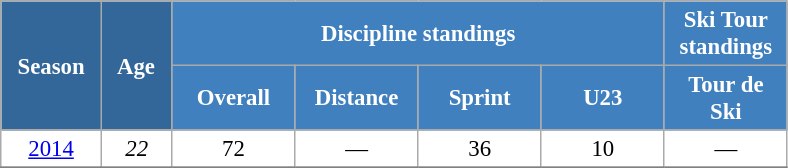<table class="wikitable" style="font-size:95%; text-align:center; border:grey solid 1px; border-collapse:collapse; background:#ffffff;">
<tr>
<th style="background-color:#369; color:white; width:60px;" rowspan="2"> Season </th>
<th style="background-color:#369; color:white; width:40px;" rowspan="2"> Age </th>
<th style="background-color:#4180be; color:white;" colspan="4">Discipline standings</th>
<th style="background-color:#4180be; color:white;" colspan="1">Ski Tour standings</th>
</tr>
<tr>
<th style="background-color:#4180be; color:white; width:75px;">Overall</th>
<th style="background-color:#4180be; color:white; width:75px;">Distance</th>
<th style="background-color:#4180be; color:white; width:75px;">Sprint</th>
<th style="background-color:#4180be; color:white; width:75px;">U23</th>
<th style="background-color:#4180be; color:white; width:75px;">Tour de<br>Ski</th>
</tr>
<tr>
<td><a href='#'>2014</a></td>
<td><em>22</em></td>
<td>72</td>
<td>—</td>
<td>36</td>
<td>10</td>
<td>—</td>
</tr>
<tr>
</tr>
</table>
